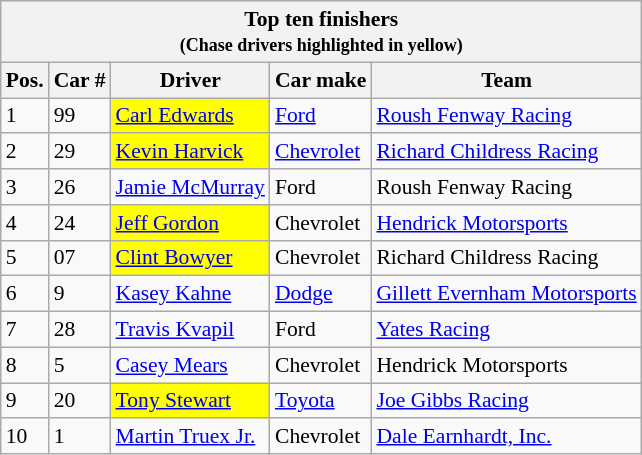<table class="wikitable" style="font-size:90%;">
<tr>
<th colspan="9">Top ten finishers<br><small>(Chase drivers highlighted in yellow)</small></th>
</tr>
<tr>
<th>Pos.</th>
<th>Car #</th>
<th>Driver</th>
<th>Car make</th>
<th>Team</th>
</tr>
<tr>
<td>1</td>
<td>99</td>
<td style="background:yellow;"><a href='#'>Carl Edwards</a></td>
<td><a href='#'>Ford</a></td>
<td><a href='#'>Roush Fenway Racing</a></td>
</tr>
<tr>
<td>2</td>
<td>29</td>
<td style="background:yellow;"><a href='#'>Kevin Harvick</a></td>
<td><a href='#'>Chevrolet</a></td>
<td><a href='#'>Richard Childress Racing</a></td>
</tr>
<tr>
<td>3</td>
<td>26</td>
<td><a href='#'>Jamie McMurray</a></td>
<td>Ford</td>
<td>Roush Fenway Racing</td>
</tr>
<tr>
<td>4</td>
<td>24</td>
<td style="background:yellow;"><a href='#'>Jeff Gordon</a></td>
<td>Chevrolet</td>
<td><a href='#'>Hendrick Motorsports</a></td>
</tr>
<tr>
<td>5</td>
<td>07</td>
<td style="background:yellow;"><a href='#'>Clint Bowyer</a></td>
<td>Chevrolet</td>
<td>Richard Childress Racing</td>
</tr>
<tr>
<td>6</td>
<td>9</td>
<td><a href='#'>Kasey Kahne</a></td>
<td><a href='#'>Dodge</a></td>
<td><a href='#'>Gillett Evernham Motorsports</a></td>
</tr>
<tr>
<td>7</td>
<td>28</td>
<td><a href='#'>Travis Kvapil</a></td>
<td>Ford</td>
<td><a href='#'>Yates Racing</a></td>
</tr>
<tr>
<td>8</td>
<td>5</td>
<td><a href='#'>Casey Mears</a></td>
<td>Chevrolet</td>
<td>Hendrick Motorsports</td>
</tr>
<tr>
<td>9</td>
<td>20</td>
<td style="background:yellow;"><a href='#'>Tony Stewart</a></td>
<td><a href='#'>Toyota</a></td>
<td><a href='#'>Joe Gibbs Racing</a></td>
</tr>
<tr>
<td>10</td>
<td>1</td>
<td><a href='#'>Martin Truex Jr.</a></td>
<td>Chevrolet</td>
<td><a href='#'>Dale Earnhardt, Inc.</a></td>
</tr>
</table>
